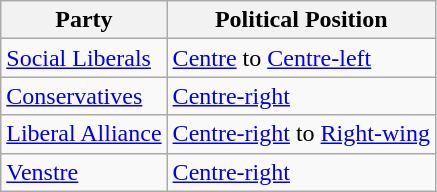<table class="wikitable mw-collapsible mw-collapsed">
<tr>
<th>Party</th>
<th>Political Position</th>
</tr>
<tr>
<td><a href='#'>Social Liberals</a></td>
<td><a href='#'>Centre</a> to <a href='#'>Centre-left</a></td>
</tr>
<tr>
<td><a href='#'>Conservatives</a></td>
<td><a href='#'>Centre-right</a></td>
</tr>
<tr>
<td><a href='#'>Liberal Alliance</a></td>
<td><a href='#'>Centre-right</a> to <a href='#'>Right-wing</a></td>
</tr>
<tr>
<td><a href='#'>Venstre</a></td>
<td><a href='#'>Centre-right</a></td>
</tr>
</table>
